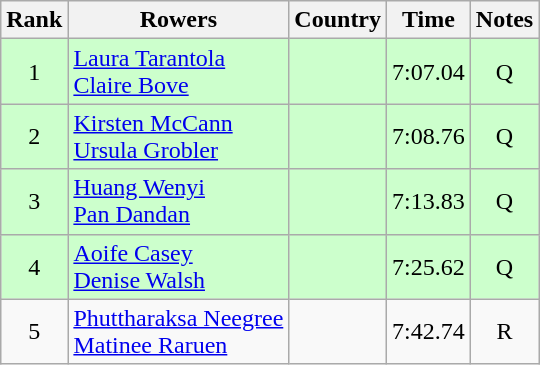<table class="wikitable" style="text-align:center">
<tr>
<th>Rank</th>
<th>Rowers</th>
<th>Country</th>
<th>Time</th>
<th>Notes</th>
</tr>
<tr bgcolor=ccffcc>
<td>1</td>
<td align="left"><a href='#'>Laura Tarantola</a><br><a href='#'>Claire Bove</a></td>
<td align="left"></td>
<td>7:07.04</td>
<td>Q</td>
</tr>
<tr bgcolor=ccffcc>
<td>2</td>
<td align="left"><a href='#'>Kirsten McCann</a><br><a href='#'>Ursula Grobler</a></td>
<td align="left"></td>
<td>7:08.76</td>
<td>Q</td>
</tr>
<tr bgcolor=ccffcc>
<td>3</td>
<td align="left"><a href='#'>Huang Wenyi</a><br><a href='#'>Pan Dandan</a></td>
<td align="left"></td>
<td>7:13.83</td>
<td>Q</td>
</tr>
<tr bgcolor=ccffcc>
<td>4</td>
<td align="left"><a href='#'>Aoife Casey</a><br><a href='#'>Denise Walsh</a></td>
<td align="left"></td>
<td>7:25.62</td>
<td>Q</td>
</tr>
<tr>
<td>5</td>
<td align="left"><a href='#'>Phuttharaksa Neegree</a><br><a href='#'>Matinee Raruen</a></td>
<td align="left"></td>
<td>7:42.74</td>
<td>R</td>
</tr>
</table>
